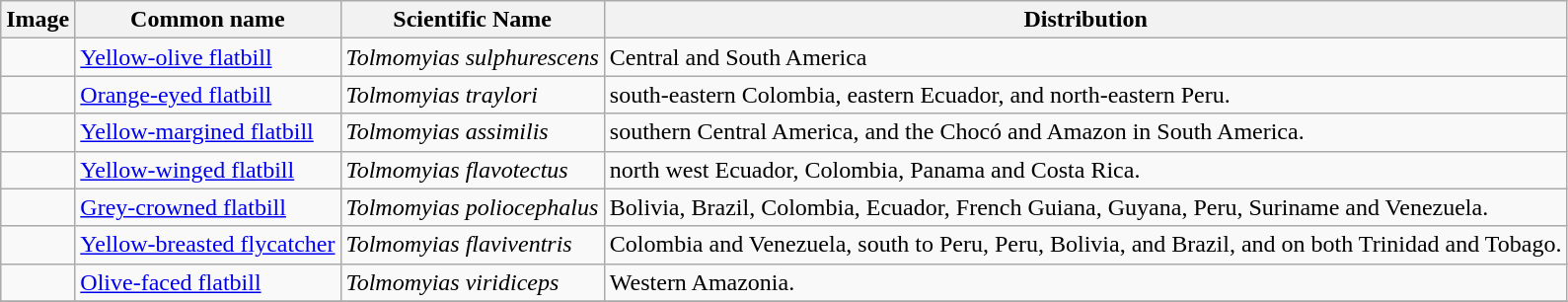<table class="wikitable">
<tr>
<th>Image</th>
<th>Common name</th>
<th>Scientific Name</th>
<th>Distribution</th>
</tr>
<tr>
<td></td>
<td><a href='#'>Yellow-olive flatbill</a></td>
<td><em>Tolmomyias sulphurescens</em></td>
<td>Central and South America</td>
</tr>
<tr>
<td></td>
<td><a href='#'>Orange-eyed flatbill</a></td>
<td><em>Tolmomyias traylori</em></td>
<td>south-eastern Colombia, eastern Ecuador, and north-eastern Peru.</td>
</tr>
<tr>
<td></td>
<td><a href='#'>Yellow-margined flatbill</a></td>
<td><em>Tolmomyias assimilis</em></td>
<td>southern Central America, and the Chocó and Amazon in South America.</td>
</tr>
<tr>
<td></td>
<td><a href='#'>Yellow-winged flatbill</a></td>
<td><em>Tolmomyias flavotectus</em></td>
<td>north west Ecuador, Colombia, Panama and Costa Rica.</td>
</tr>
<tr>
<td></td>
<td><a href='#'>Grey-crowned flatbill</a></td>
<td><em>Tolmomyias poliocephalus</em></td>
<td>Bolivia, Brazil, Colombia, Ecuador, French Guiana, Guyana, Peru, Suriname and Venezuela.</td>
</tr>
<tr>
<td></td>
<td><a href='#'>Yellow-breasted flycatcher</a></td>
<td><em>Tolmomyias flaviventris</em></td>
<td>Colombia and Venezuela, south to Peru, Peru, Bolivia, and Brazil, and on both Trinidad and Tobago.</td>
</tr>
<tr>
<td></td>
<td><a href='#'>Olive-faced flatbill</a></td>
<td><em>Tolmomyias viridiceps</em></td>
<td>Western Amazonia.</td>
</tr>
<tr>
</tr>
</table>
